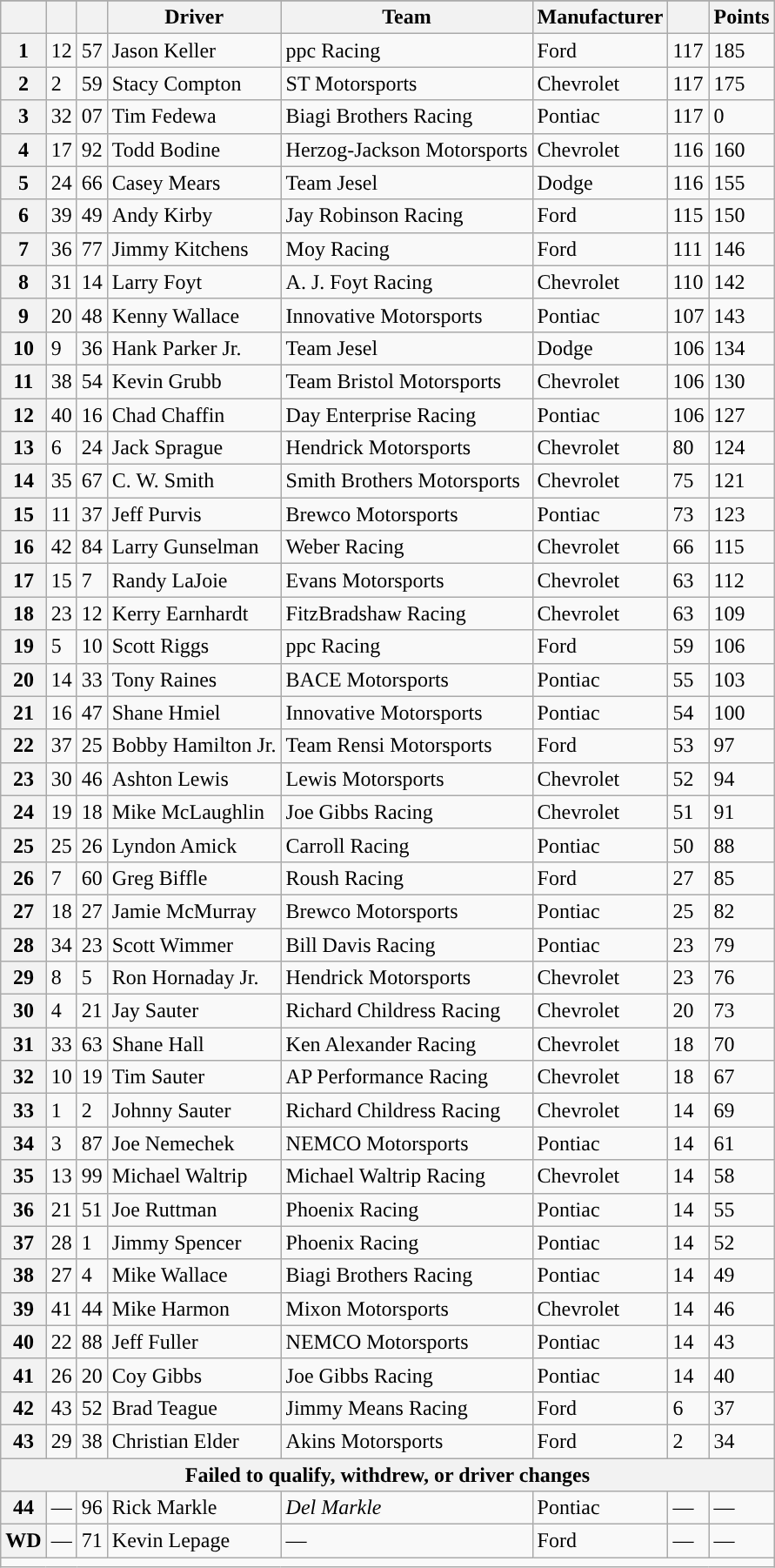<table class="sortable wikitable" border="1">
<tr>
</tr>
<tr>
<th scope="col"></th>
<th scope="col"></th>
<th scope="col"></th>
<th scope="col">Driver</th>
<th scope="col">Team</th>
<th scope="col">Manufacturer</th>
<th scope="col"></th>
<th scope="col">Points</th>
</tr>
<tr>
<th scope="row">1</th>
<td>12</td>
<td>57</td>
<td>Jason Keller</td>
<td>ppc Racing</td>
<td>Ford</td>
<td>117</td>
<td>185</td>
</tr>
<tr>
<th scope="row">2</th>
<td>2</td>
<td>59</td>
<td>Stacy Compton</td>
<td>ST Motorsports</td>
<td>Chevrolet</td>
<td>117</td>
<td>175</td>
</tr>
<tr>
<th scope="row">3</th>
<td>32</td>
<td>07</td>
<td>Tim Fedewa</td>
<td>Biagi Brothers Racing</td>
<td>Pontiac</td>
<td>117</td>
<td>0</td>
</tr>
<tr>
<th scope="row">4</th>
<td>17</td>
<td>92</td>
<td>Todd Bodine</td>
<td>Herzog-Jackson Motorsports</td>
<td>Chevrolet</td>
<td>116</td>
<td>160</td>
</tr>
<tr>
<th scope="row">5</th>
<td>24</td>
<td>66</td>
<td>Casey Mears</td>
<td>Team Jesel</td>
<td>Dodge</td>
<td>116</td>
<td>155</td>
</tr>
<tr>
<th scope="row">6</th>
<td>39</td>
<td>49</td>
<td>Andy Kirby</td>
<td>Jay Robinson Racing</td>
<td>Ford</td>
<td>115</td>
<td>150</td>
</tr>
<tr>
<th scope="row">7</th>
<td>36</td>
<td>77</td>
<td>Jimmy Kitchens</td>
<td>Moy Racing</td>
<td>Ford</td>
<td>111</td>
<td>146</td>
</tr>
<tr>
<th scope="row">8</th>
<td>31</td>
<td>14</td>
<td>Larry Foyt</td>
<td>A. J. Foyt Racing</td>
<td>Chevrolet</td>
<td>110</td>
<td>142</td>
</tr>
<tr>
<th scope="row">9</th>
<td>20</td>
<td>48</td>
<td>Kenny Wallace</td>
<td>Innovative Motorsports</td>
<td>Pontiac</td>
<td>107</td>
<td>143</td>
</tr>
<tr>
<th scope="row">10</th>
<td>9</td>
<td>36</td>
<td>Hank Parker Jr.</td>
<td>Team Jesel</td>
<td>Dodge</td>
<td>106</td>
<td>134</td>
</tr>
<tr>
<th scope="row">11</th>
<td>38</td>
<td>54</td>
<td>Kevin Grubb</td>
<td>Team Bristol Motorsports</td>
<td>Chevrolet</td>
<td>106</td>
<td>130</td>
</tr>
<tr>
<th scope="row">12</th>
<td>40</td>
<td>16</td>
<td>Chad Chaffin</td>
<td>Day Enterprise Racing</td>
<td>Pontiac</td>
<td>106</td>
<td>127</td>
</tr>
<tr>
<th scope="row">13</th>
<td>6</td>
<td>24</td>
<td>Jack Sprague</td>
<td>Hendrick Motorsports</td>
<td>Chevrolet</td>
<td>80</td>
<td>124</td>
</tr>
<tr>
<th scope="row">14</th>
<td>35</td>
<td>67</td>
<td>C. W. Smith</td>
<td>Smith Brothers Motorsports</td>
<td>Chevrolet</td>
<td>75</td>
<td>121</td>
</tr>
<tr>
<th scope="row">15</th>
<td>11</td>
<td>37</td>
<td>Jeff Purvis</td>
<td>Brewco Motorsports</td>
<td>Pontiac</td>
<td>73</td>
<td>123</td>
</tr>
<tr>
<th scope="row">16</th>
<td>42</td>
<td>84</td>
<td>Larry Gunselman</td>
<td>Weber Racing</td>
<td>Chevrolet</td>
<td>66</td>
<td>115</td>
</tr>
<tr>
<th scope="row">17</th>
<td>15</td>
<td>7</td>
<td>Randy LaJoie</td>
<td>Evans Motorsports</td>
<td>Chevrolet</td>
<td>63</td>
<td>112</td>
</tr>
<tr>
<th scope="row">18</th>
<td>23</td>
<td>12</td>
<td>Kerry Earnhardt</td>
<td>FitzBradshaw Racing</td>
<td>Chevrolet</td>
<td>63</td>
<td>109</td>
</tr>
<tr>
<th scope="row">19</th>
<td>5</td>
<td>10</td>
<td>Scott Riggs</td>
<td>ppc Racing</td>
<td>Ford</td>
<td>59</td>
<td>106</td>
</tr>
<tr>
<th scope="row">20</th>
<td>14</td>
<td>33</td>
<td>Tony Raines</td>
<td>BACE Motorsports</td>
<td>Pontiac</td>
<td>55</td>
<td>103</td>
</tr>
<tr>
<th scope="row">21</th>
<td>16</td>
<td>47</td>
<td>Shane Hmiel</td>
<td>Innovative Motorsports</td>
<td>Pontiac</td>
<td>54</td>
<td>100</td>
</tr>
<tr>
<th scope="row">22</th>
<td>37</td>
<td>25</td>
<td>Bobby Hamilton Jr.</td>
<td>Team Rensi Motorsports</td>
<td>Ford</td>
<td>53</td>
<td>97</td>
</tr>
<tr>
<th scope="row">23</th>
<td>30</td>
<td>46</td>
<td>Ashton Lewis</td>
<td>Lewis Motorsports</td>
<td>Chevrolet</td>
<td>52</td>
<td>94</td>
</tr>
<tr>
<th scope="row">24</th>
<td>19</td>
<td>18</td>
<td>Mike McLaughlin</td>
<td>Joe Gibbs Racing</td>
<td>Chevrolet</td>
<td>51</td>
<td>91</td>
</tr>
<tr>
<th scope="row">25</th>
<td>25</td>
<td>26</td>
<td>Lyndon Amick</td>
<td>Carroll Racing</td>
<td>Pontiac</td>
<td>50</td>
<td>88</td>
</tr>
<tr>
<th scope="row">26</th>
<td>7</td>
<td>60</td>
<td>Greg Biffle</td>
<td>Roush Racing</td>
<td>Ford</td>
<td>27</td>
<td>85</td>
</tr>
<tr>
<th scope="row">27</th>
<td>18</td>
<td>27</td>
<td>Jamie McMurray</td>
<td>Brewco Motorsports</td>
<td>Pontiac</td>
<td>25</td>
<td>82</td>
</tr>
<tr>
<th scope="row">28</th>
<td>34</td>
<td>23</td>
<td>Scott Wimmer</td>
<td>Bill Davis Racing</td>
<td>Pontiac</td>
<td>23</td>
<td>79</td>
</tr>
<tr>
<th scope="row">29</th>
<td>8</td>
<td>5</td>
<td>Ron Hornaday Jr.</td>
<td>Hendrick Motorsports</td>
<td>Chevrolet</td>
<td>23</td>
<td>76</td>
</tr>
<tr>
<th scope="row">30</th>
<td>4</td>
<td>21</td>
<td>Jay Sauter</td>
<td>Richard Childress Racing</td>
<td>Chevrolet</td>
<td>20</td>
<td>73</td>
</tr>
<tr>
<th scope="row">31</th>
<td>33</td>
<td>63</td>
<td>Shane Hall</td>
<td>Ken Alexander Racing</td>
<td>Chevrolet</td>
<td>18</td>
<td>70</td>
</tr>
<tr>
<th scope="row">32</th>
<td>10</td>
<td>19</td>
<td>Tim Sauter</td>
<td>AP Performance Racing</td>
<td>Chevrolet</td>
<td>18</td>
<td>67</td>
</tr>
<tr>
<th scope="row">33</th>
<td>1</td>
<td>2</td>
<td>Johnny Sauter</td>
<td>Richard Childress Racing</td>
<td>Chevrolet</td>
<td>14</td>
<td>69</td>
</tr>
<tr>
<th scope="row">34</th>
<td>3</td>
<td>87</td>
<td>Joe Nemechek</td>
<td>NEMCO Motorsports</td>
<td>Pontiac</td>
<td>14</td>
<td>61</td>
</tr>
<tr>
<th scope="row">35</th>
<td>13</td>
<td>99</td>
<td>Michael Waltrip</td>
<td>Michael Waltrip Racing</td>
<td>Chevrolet</td>
<td>14</td>
<td>58</td>
</tr>
<tr>
<th scope="row">36</th>
<td>21</td>
<td>51</td>
<td>Joe Ruttman</td>
<td>Phoenix Racing</td>
<td>Pontiac</td>
<td>14</td>
<td>55</td>
</tr>
<tr>
<th scope="row">37</th>
<td>28</td>
<td>1</td>
<td>Jimmy Spencer</td>
<td>Phoenix Racing</td>
<td>Pontiac</td>
<td>14</td>
<td>52</td>
</tr>
<tr>
<th scope="row">38</th>
<td>27</td>
<td>4</td>
<td>Mike Wallace</td>
<td>Biagi Brothers Racing</td>
<td>Pontiac</td>
<td>14</td>
<td>49</td>
</tr>
<tr>
<th scope="row">39</th>
<td>41</td>
<td>44</td>
<td>Mike Harmon</td>
<td>Mixon Motorsports</td>
<td>Chevrolet</td>
<td>14</td>
<td>46</td>
</tr>
<tr>
<th scope="row">40</th>
<td>22</td>
<td>88</td>
<td>Jeff Fuller</td>
<td>NEMCO Motorsports</td>
<td>Pontiac</td>
<td>14</td>
<td>43</td>
</tr>
<tr>
<th scope="row">41</th>
<td>26</td>
<td>20</td>
<td>Coy Gibbs</td>
<td>Joe Gibbs Racing</td>
<td>Pontiac</td>
<td>14</td>
<td>40</td>
</tr>
<tr>
<th scope="row">42</th>
<td>43</td>
<td>52</td>
<td>Brad Teague</td>
<td>Jimmy Means Racing</td>
<td>Ford</td>
<td>6</td>
<td>37</td>
</tr>
<tr>
<th scope="row">43</th>
<td>29</td>
<td>38</td>
<td>Christian Elder</td>
<td>Akins Motorsports</td>
<td>Ford</td>
<td>2</td>
<td>34</td>
</tr>
<tr>
<th colspan="9"><strong>Failed to qualify, withdrew, or driver changes</strong></th>
</tr>
<tr>
<th scope="row">44</th>
<td>—</td>
<td>96</td>
<td>Rick Markle</td>
<td><em>Del Markle</em></td>
<td>Pontiac</td>
<td>—</td>
<td>—</td>
</tr>
<tr>
<th scope="row">WD</th>
<td>—</td>
<td>71</td>
<td>Kevin Lepage</td>
<td>—</td>
<td>Ford</td>
<td>—</td>
<td>—</td>
</tr>
<tr class="sortbottom">
<td colspan="9"></td>
</tr>
</table>
